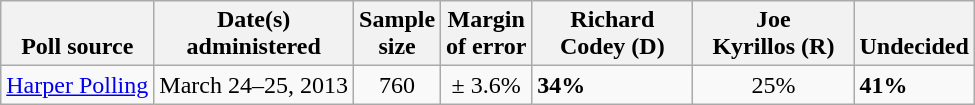<table class="wikitable">
<tr valign=bottom>
<th>Poll source</th>
<th>Date(s)<br>administered</th>
<th>Sample<br>size</th>
<th>Margin<br>of error</th>
<th style="width:100px;">Richard<br>Codey (D)</th>
<th style="width:100px;">Joe<br>Kyrillos (R)</th>
<th>Undecided</th>
</tr>
<tr>
<td><a href='#'>Harper Polling</a></td>
<td align=center>March 24–25, 2013</td>
<td align=center>760</td>
<td align=center>± 3.6%</td>
<td><strong>34%</strong></td>
<td align=center>25%</td>
<td><strong>41%</strong></td>
</tr>
</table>
